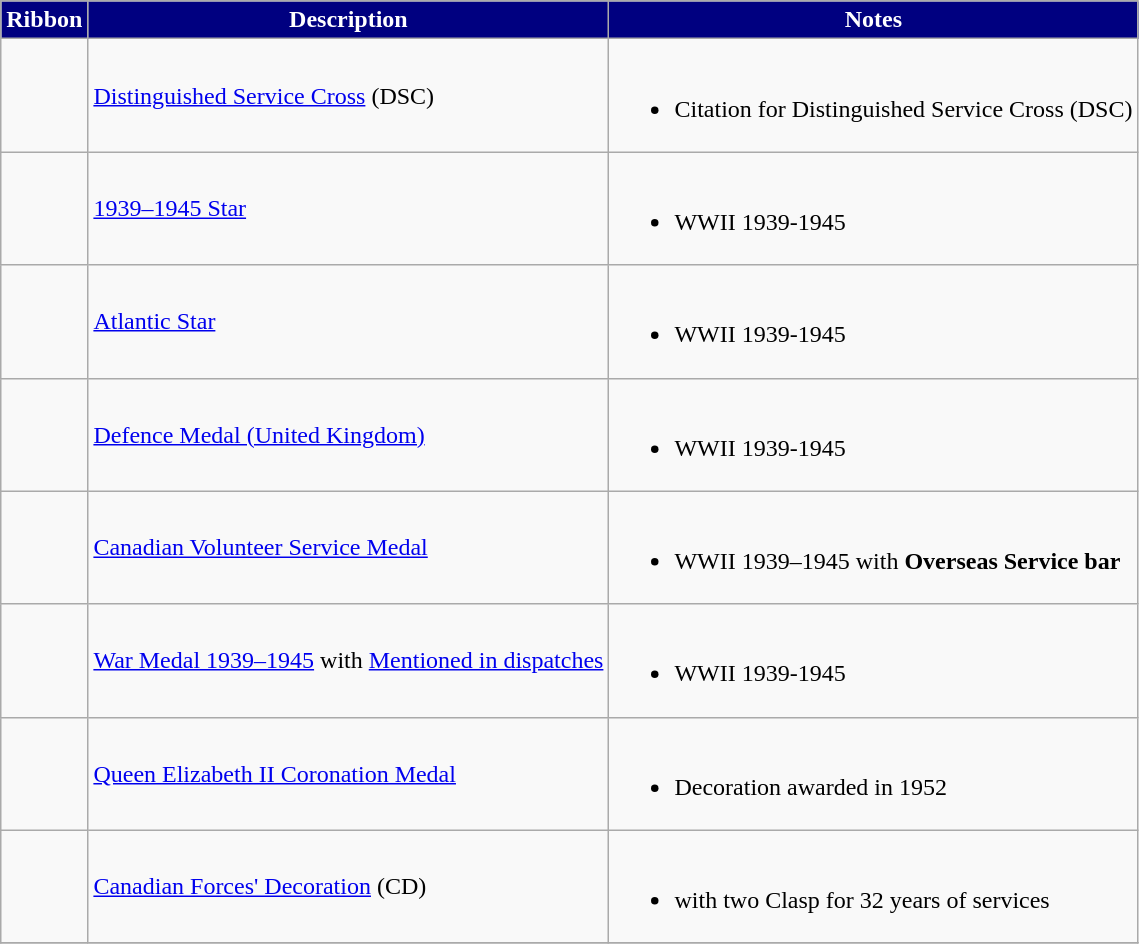<table class="wikitable">
<tr style="background:Navy;color:White" align="center">
<td><strong>Ribbon</strong></td>
<td><strong>Description</strong></td>
<td><strong>Notes</strong></td>
</tr>
<tr>
<td></td>
<td><a href='#'>Distinguished Service Cross</a> (DSC)</td>
<td><br><ul><li>Citation for Distinguished Service Cross (DSC)</li></ul></td>
</tr>
<tr>
<td></td>
<td><a href='#'>1939–1945 Star</a></td>
<td><br><ul><li>WWII 1939-1945</li></ul></td>
</tr>
<tr>
<td></td>
<td><a href='#'>Atlantic Star</a></td>
<td><br><ul><li>WWII 1939-1945</li></ul></td>
</tr>
<tr>
<td></td>
<td><a href='#'>Defence Medal (United Kingdom)</a></td>
<td><br><ul><li>WWII 1939-1945</li></ul></td>
</tr>
<tr>
<td></td>
<td><a href='#'>Canadian Volunteer Service Medal</a></td>
<td><br><ul><li>WWII 1939–1945 with <strong>Overseas Service bar</strong></li></ul></td>
</tr>
<tr>
<td></td>
<td><a href='#'>War Medal 1939–1945</a> with <a href='#'>Mentioned in dispatches</a></td>
<td><br><ul><li>WWII 1939-1945</li></ul></td>
</tr>
<tr>
<td></td>
<td><a href='#'>Queen Elizabeth II Coronation Medal</a></td>
<td><br><ul><li>Decoration awarded in 1952</li></ul></td>
</tr>
<tr>
<td></td>
<td><a href='#'>Canadian Forces' Decoration</a> (CD)</td>
<td><br><ul><li>with two Clasp for 32 years of services</li></ul></td>
</tr>
<tr>
</tr>
</table>
